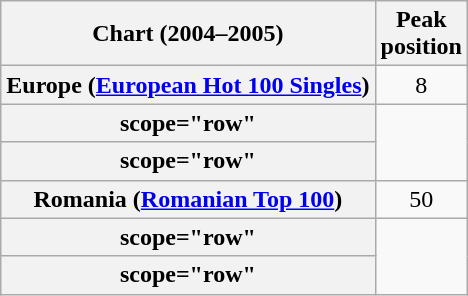<table class="wikitable sortable plainrowheaders" style="text-align:center">
<tr>
<th scope="col">Chart (2004–2005)</th>
<th scope="col">Peak<br>position</th>
</tr>
<tr>
<th scope="row">Europe (<a href='#'>European Hot 100 Singles</a>)</th>
<td>8</td>
</tr>
<tr>
<th>scope="row"</th>
</tr>
<tr>
<th>scope="row"</th>
</tr>
<tr>
<th scope="row">Romania (<a href='#'>Romanian Top 100</a>)</th>
<td>50</td>
</tr>
<tr>
<th>scope="row"</th>
</tr>
<tr>
<th>scope="row"</th>
</tr>
</table>
